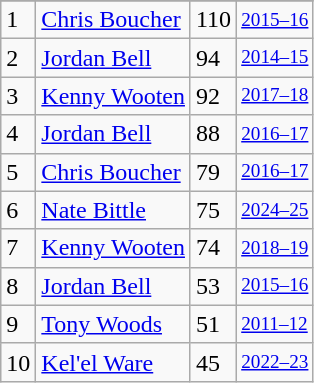<table class="wikitable">
<tr>
</tr>
<tr>
<td>1</td>
<td><a href='#'>Chris Boucher</a></td>
<td>110</td>
<td style="font-size:80%;"><a href='#'>2015–16</a></td>
</tr>
<tr>
<td>2</td>
<td><a href='#'>Jordan Bell</a></td>
<td>94</td>
<td style="font-size:80%;"><a href='#'>2014–15</a></td>
</tr>
<tr>
<td>3</td>
<td><a href='#'>Kenny Wooten</a></td>
<td>92</td>
<td style="font-size:80%;"><a href='#'>2017–18</a></td>
</tr>
<tr>
<td>4</td>
<td><a href='#'>Jordan Bell</a></td>
<td>88</td>
<td style="font-size:80%;"><a href='#'>2016–17</a></td>
</tr>
<tr>
<td>5</td>
<td><a href='#'>Chris Boucher</a></td>
<td>79</td>
<td style="font-size:80%;"><a href='#'>2016–17</a></td>
</tr>
<tr>
<td>6</td>
<td><a href='#'>Nate Bittle</a></td>
<td>75</td>
<td style="font-size:80%;"><a href='#'>2024–25</a></td>
</tr>
<tr>
<td>7</td>
<td><a href='#'>Kenny Wooten</a></td>
<td>74</td>
<td style="font-size:80%;"><a href='#'>2018–19</a></td>
</tr>
<tr>
<td>8</td>
<td><a href='#'>Jordan Bell</a></td>
<td>53</td>
<td style="font-size:80%;"><a href='#'>2015–16</a></td>
</tr>
<tr>
<td>9</td>
<td><a href='#'>Tony Woods</a></td>
<td>51</td>
<td style="font-size:80%;"><a href='#'>2011–12</a></td>
</tr>
<tr>
<td>10</td>
<td><a href='#'>Kel'el Ware</a></td>
<td>45</td>
<td style="font-size:80%;"><a href='#'>2022–23</a></td>
</tr>
</table>
